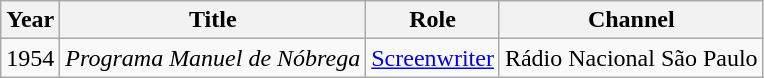<table class="wikitable">
<tr>
<th>Year</th>
<th>Title</th>
<th>Role</th>
<th>Channel</th>
</tr>
<tr>
<td>1954</td>
<td><em>Programa Manuel de Nóbrega</em></td>
<td><a href='#'>Screenwriter</a></td>
<td>Rádio Nacional São Paulo</td>
</tr>
</table>
